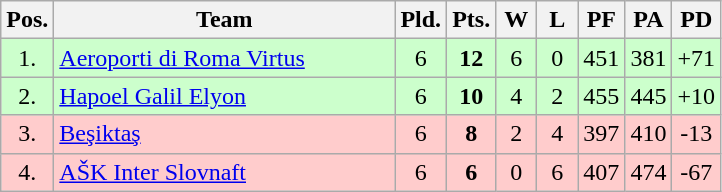<table class="wikitable" style="text-align:center">
<tr>
<th width=15>Pos.</th>
<th width=220>Team</th>
<th width=20>Pld.</th>
<th width=20>Pts.</th>
<th width=20>W</th>
<th width=20>L</th>
<th width=20>PF</th>
<th width=20>PA</th>
<th width=20>PD</th>
</tr>
<tr bgcolor=#ccffcc>
<td>1.</td>
<td align=left> <a href='#'>Aeroporti di Roma Virtus</a></td>
<td>6</td>
<td><strong>12</strong></td>
<td>6</td>
<td>0</td>
<td>451</td>
<td>381</td>
<td>+71</td>
</tr>
<tr bgcolor=#ccffcc>
<td>2.</td>
<td align=left> <a href='#'>Hapoel Galil Elyon</a></td>
<td>6</td>
<td><strong>10</strong></td>
<td>4</td>
<td>2</td>
<td>455</td>
<td>445</td>
<td>+10</td>
</tr>
<tr bgcolor=#ffcccc>
<td>3.</td>
<td align=left> <a href='#'>Beşiktaş</a></td>
<td>6</td>
<td><strong>8</strong></td>
<td>2</td>
<td>4</td>
<td>397</td>
<td>410</td>
<td>-13</td>
</tr>
<tr bgcolor=#ffcccc>
<td>4.</td>
<td align=left> <a href='#'>AŠK Inter Slovnaft</a></td>
<td>6</td>
<td><strong>6</strong></td>
<td>0</td>
<td>6</td>
<td>407</td>
<td>474</td>
<td>-67</td>
</tr>
</table>
